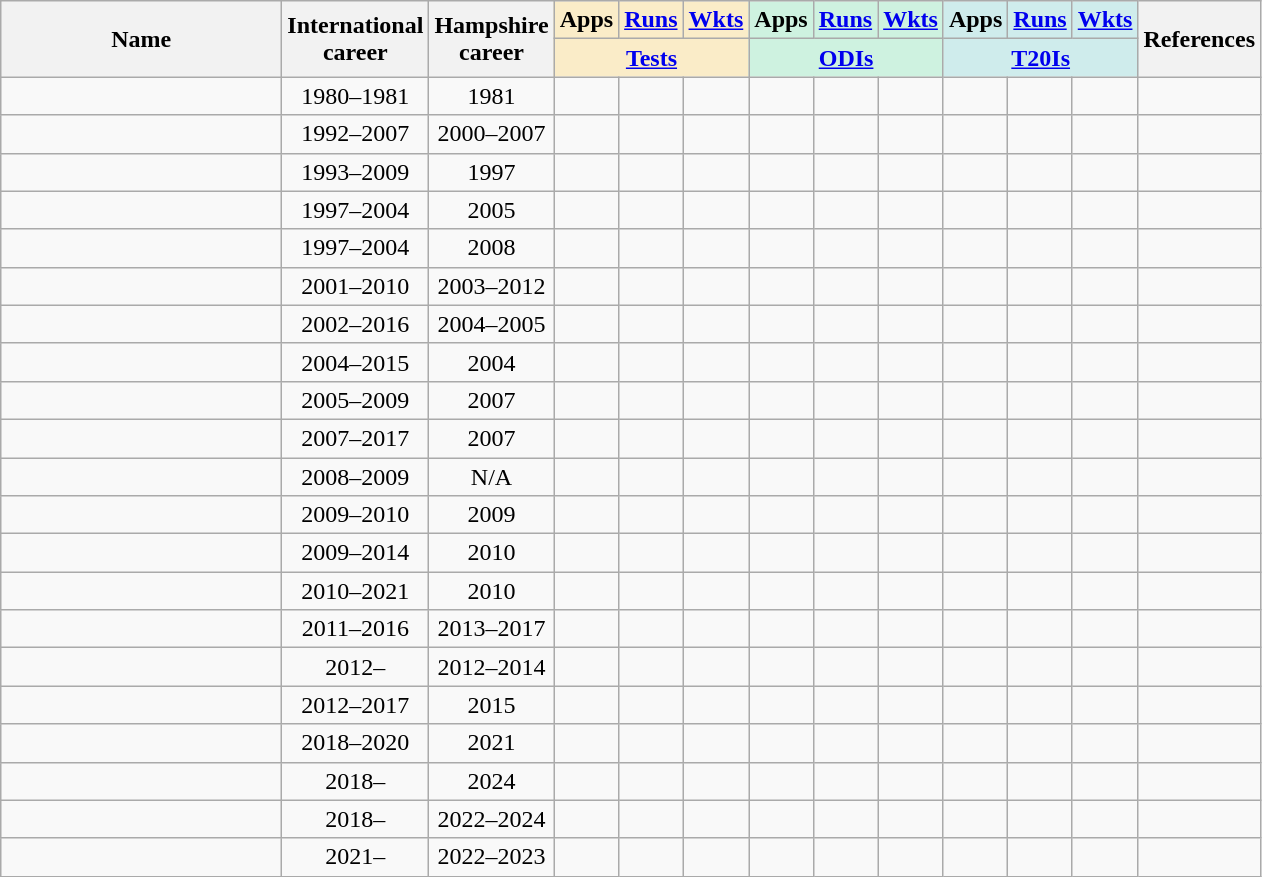<table class="wikitable sortable" style="text-align: center;">
<tr>
<th style="width:180px" rowspan="2">Name</th>
<th rowspan="2">International<br>career</th>
<th rowspan="2">Hampshire<br>career</th>
<th style="background:#faecc8">Apps</th>
<th style="background:#faecc8"><a href='#'>Runs</a></th>
<th style="background:#faecc8"><a href='#'>Wkts</a></th>
<th style="background:#cef2e0">Apps</th>
<th style="background:#cef2e0"><a href='#'>Runs</a></th>
<th style="background:#cef2e0"><a href='#'>Wkts</a></th>
<th style="background:#CFECEC">Apps</th>
<th style="background:#CFECEC"><a href='#'>Runs</a></th>
<th style="background:#CFECEC"><a href='#'>Wkts</a></th>
<th class="unsortable" rowspan="2">References</th>
</tr>
<tr class="unsortable">
<th colspan="3" style="background:#faecc8"><a href='#'>Tests</a></th>
<th colspan="3" style="background:#cef2e0"><a href='#'>ODIs</a></th>
<th colspan="3" style="background:#CFECEC"><a href='#'>T20Is</a></th>
</tr>
<tr>
<td></td>
<td>1980–1981</td>
<td>1981</td>
<td></td>
<td></td>
<td></td>
<td></td>
<td></td>
<td></td>
<td></td>
<td></td>
<td></td>
<td></td>
</tr>
<tr>
<td></td>
<td>1992–2007</td>
<td>2000–2007</td>
<td></td>
<td></td>
<td></td>
<td></td>
<td></td>
<td></td>
<td></td>
<td></td>
<td></td>
<td></td>
</tr>
<tr>
<td></td>
<td>1993–2009</td>
<td>1997</td>
<td></td>
<td></td>
<td></td>
<td></td>
<td></td>
<td></td>
<td></td>
<td></td>
<td></td>
<td></td>
</tr>
<tr>
<td></td>
<td>1997–2004</td>
<td>2005</td>
<td></td>
<td></td>
<td></td>
<td></td>
<td></td>
<td></td>
<td></td>
<td></td>
<td></td>
<td></td>
</tr>
<tr>
<td></td>
<td>1997–2004</td>
<td>2008</td>
<td></td>
<td></td>
<td></td>
<td></td>
<td></td>
<td></td>
<td></td>
<td></td>
<td></td>
<td></td>
</tr>
<tr>
<td></td>
<td>2001–2010</td>
<td>2003–2012</td>
<td></td>
<td></td>
<td></td>
<td></td>
<td></td>
<td></td>
<td></td>
<td></td>
<td></td>
<td></td>
</tr>
<tr>
<td></td>
<td>2002–2016</td>
<td>2004–2005</td>
<td></td>
<td></td>
<td></td>
<td></td>
<td></td>
<td></td>
<td></td>
<td></td>
<td></td>
<td></td>
</tr>
<tr>
<td></td>
<td>2004–2015</td>
<td>2004</td>
<td></td>
<td></td>
<td></td>
<td></td>
<td></td>
<td></td>
<td></td>
<td></td>
<td></td>
<td></td>
</tr>
<tr>
<td></td>
<td>2005–2009</td>
<td>2007</td>
<td></td>
<td></td>
<td></td>
<td></td>
<td></td>
<td></td>
<td></td>
<td></td>
<td></td>
<td></td>
</tr>
<tr>
<td></td>
<td>2007–2017</td>
<td>2007</td>
<td></td>
<td></td>
<td></td>
<td></td>
<td></td>
<td></td>
<td></td>
<td></td>
<td></td>
<td></td>
</tr>
<tr>
<td></td>
<td>2008–2009</td>
<td>N/A</td>
<td></td>
<td></td>
<td></td>
<td></td>
<td></td>
<td></td>
<td></td>
<td></td>
<td></td>
<td></td>
</tr>
<tr>
<td></td>
<td>2009–2010</td>
<td>2009</td>
<td></td>
<td></td>
<td></td>
<td></td>
<td></td>
<td></td>
<td></td>
<td></td>
<td></td>
<td></td>
</tr>
<tr>
<td></td>
<td>2009–2014</td>
<td>2010</td>
<td></td>
<td></td>
<td></td>
<td></td>
<td></td>
<td></td>
<td></td>
<td></td>
<td></td>
<td></td>
</tr>
<tr>
<td></td>
<td>2010–2021</td>
<td>2010</td>
<td></td>
<td></td>
<td></td>
<td></td>
<td></td>
<td></td>
<td></td>
<td></td>
<td></td>
<td></td>
</tr>
<tr>
<td></td>
<td>2011–2016</td>
<td>2013–2017</td>
<td></td>
<td></td>
<td></td>
<td></td>
<td></td>
<td></td>
<td></td>
<td></td>
<td></td>
<td></td>
</tr>
<tr>
<td></td>
<td>2012–</td>
<td>2012–2014</td>
<td></td>
<td></td>
<td></td>
<td></td>
<td></td>
<td></td>
<td></td>
<td></td>
<td></td>
<td></td>
</tr>
<tr>
<td></td>
<td>2012–2017</td>
<td>2015</td>
<td></td>
<td></td>
<td></td>
<td></td>
<td></td>
<td></td>
<td></td>
<td></td>
<td></td>
<td></td>
</tr>
<tr>
<td></td>
<td>2018–2020</td>
<td>2021</td>
<td></td>
<td></td>
<td></td>
<td></td>
<td></td>
<td></td>
<td></td>
<td></td>
<td></td>
<td></td>
</tr>
<tr>
<td></td>
<td>2018–</td>
<td>2024</td>
<td></td>
<td></td>
<td></td>
<td></td>
<td></td>
<td></td>
<td></td>
<td></td>
<td></td>
<td></td>
</tr>
<tr>
<td></td>
<td>2018–</td>
<td>2022–2024</td>
<td></td>
<td></td>
<td></td>
<td></td>
<td></td>
<td></td>
<td></td>
<td></td>
<td></td>
<td></td>
</tr>
<tr>
<td></td>
<td>2021–</td>
<td>2022–2023</td>
<td></td>
<td></td>
<td></td>
<td></td>
<td></td>
<td></td>
<td></td>
<td></td>
<td></td>
<td></td>
</tr>
</table>
